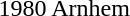<table>
<tr>
<td>1980 Arnhem <br></td>
<td></td>
<td></td>
<td></td>
</tr>
</table>
